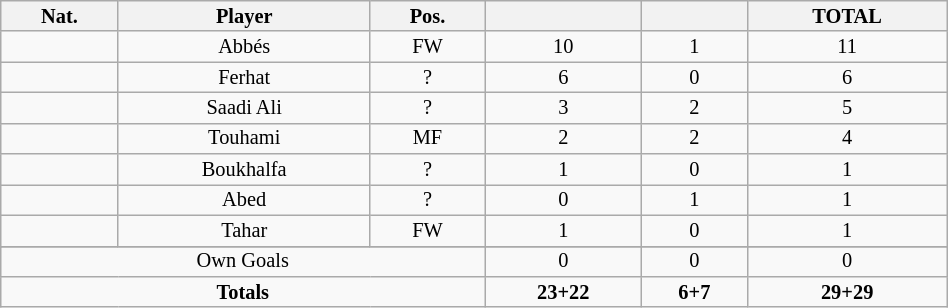<table class="wikitable sortable alternance"  style="font-size:85%; text-align:center; line-height:14px; width:50%;">
<tr>
<th width=10>Nat.</th>
<th width=60>Player</th>
<th width=10>Pos.</th>
<th width=10></th>
<th width=10></th>
<th width=10>TOTAL</th>
</tr>
<tr>
<td></td>
<td>Abbés</td>
<td>FW</td>
<td>10</td>
<td>1</td>
<td>11</td>
</tr>
<tr>
<td></td>
<td>Ferhat</td>
<td>?</td>
<td>6</td>
<td>0</td>
<td>6</td>
</tr>
<tr>
<td></td>
<td>Saadi Ali</td>
<td>?</td>
<td>3</td>
<td>2</td>
<td>5</td>
</tr>
<tr>
<td></td>
<td>Touhami</td>
<td>MF</td>
<td>2</td>
<td>2</td>
<td>4</td>
</tr>
<tr>
<td></td>
<td>Boukhalfa</td>
<td>?</td>
<td>1</td>
<td>0</td>
<td>1</td>
</tr>
<tr>
<td></td>
<td>Abed</td>
<td>?</td>
<td>0</td>
<td>1</td>
<td>1</td>
</tr>
<tr>
<td></td>
<td>Tahar</td>
<td>FW</td>
<td>1</td>
<td>0</td>
<td>1</td>
</tr>
<tr>
</tr>
<tr class="sortbottom">
<td colspan="3">Own Goals</td>
<td>0</td>
<td>0</td>
<td>0</td>
</tr>
<tr class="sortbottom">
<td colspan="3"><strong>Totals</strong></td>
<td><strong>23+22</strong></td>
<td><strong>6+7</strong></td>
<td><strong>29+29</strong></td>
</tr>
</table>
